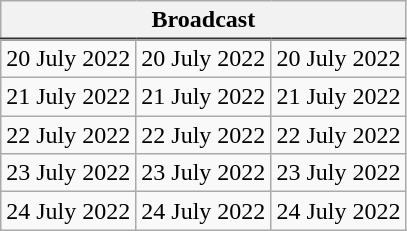<table class=wikitable style="text-align:center;">
<tr>
<th colspan=4>Broadcast</th>
</tr>
<tr style="border-top: 2px solid #333333;">
</tr>
<tr>
<td>20 July 2022 </td>
<td>20 July 2022 </td>
<td>20 July 2022 </td>
</tr>
<tr>
<td>21 July 2022 </td>
<td>21 July 2022 </td>
<td>21 July 2022 </td>
</tr>
<tr>
<td>22 July 2022 </td>
<td>22 July 2022 </td>
<td>22 July 2022 </td>
</tr>
<tr>
<td>23 July 2022 </td>
<td>23 July 2022 </td>
<td>23 July 2022 </td>
</tr>
<tr>
<td>24 July 2022 </td>
<td>24 July 2022 </td>
<td>24 July 2022 </td>
</tr>
</table>
